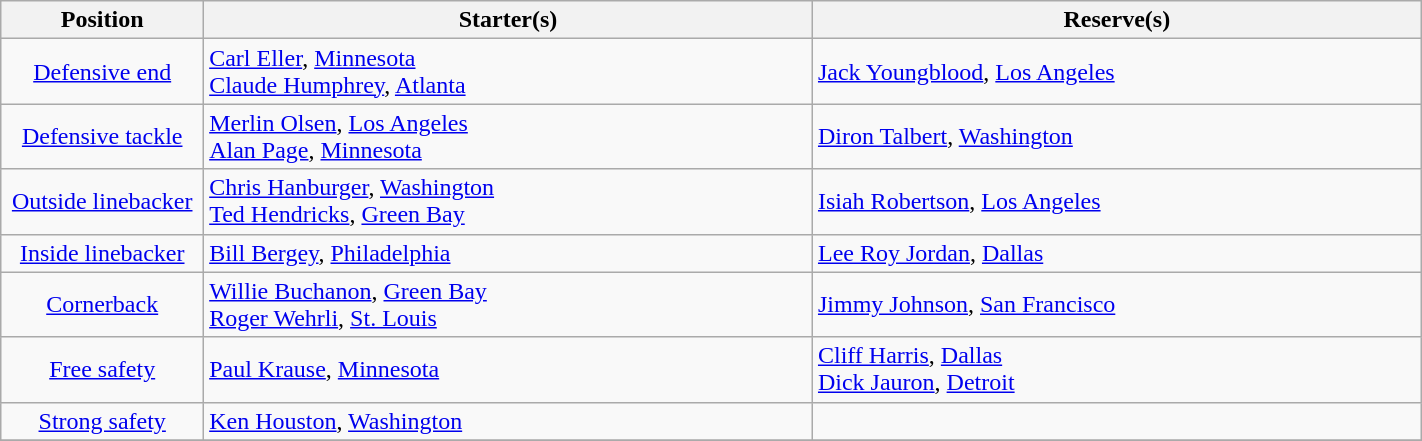<table class="wikitable" width=75%>
<tr>
<th width=10%>Position</th>
<th width=30%>Starter(s)</th>
<th width=30%>Reserve(s)</th>
</tr>
<tr>
<td align=center><a href='#'>Defensive end</a></td>
<td> <a href='#'>Carl Eller</a>, <a href='#'>Minnesota</a><br> <a href='#'>Claude Humphrey</a>, <a href='#'>Atlanta</a></td>
<td> <a href='#'>Jack Youngblood</a>, <a href='#'>Los Angeles</a></td>
</tr>
<tr>
<td align=center><a href='#'>Defensive tackle</a></td>
<td> <a href='#'>Merlin Olsen</a>, <a href='#'>Los Angeles</a><br> <a href='#'>Alan Page</a>, <a href='#'>Minnesota</a></td>
<td> <a href='#'>Diron Talbert</a>, <a href='#'>Washington</a></td>
</tr>
<tr>
<td align=center><a href='#'>Outside linebacker</a></td>
<td> <a href='#'>Chris Hanburger</a>, <a href='#'>Washington</a><br> <a href='#'>Ted Hendricks</a>, <a href='#'>Green Bay</a></td>
<td> <a href='#'>Isiah Robertson</a>, <a href='#'>Los Angeles</a></td>
</tr>
<tr>
<td align=center><a href='#'>Inside linebacker</a></td>
<td> <a href='#'>Bill Bergey</a>, <a href='#'>Philadelphia</a></td>
<td> <a href='#'>Lee Roy Jordan</a>, <a href='#'>Dallas</a></td>
</tr>
<tr>
<td align=center><a href='#'>Cornerback</a></td>
<td> <a href='#'>Willie Buchanon</a>, <a href='#'>Green Bay</a><br> <a href='#'>Roger Wehrli</a>, <a href='#'>St. Louis</a></td>
<td> <a href='#'>Jimmy Johnson</a>, <a href='#'>San Francisco</a></td>
</tr>
<tr>
<td align=center><a href='#'>Free safety</a></td>
<td> <a href='#'>Paul Krause</a>, <a href='#'>Minnesota</a></td>
<td> <a href='#'>Cliff Harris</a>, <a href='#'>Dallas</a><br> <a href='#'>Dick Jauron</a>, <a href='#'>Detroit</a></td>
</tr>
<tr>
<td align=center><a href='#'>Strong safety</a></td>
<td> <a href='#'>Ken Houston</a>, <a href='#'>Washington</a></td>
<td></td>
</tr>
<tr>
</tr>
</table>
